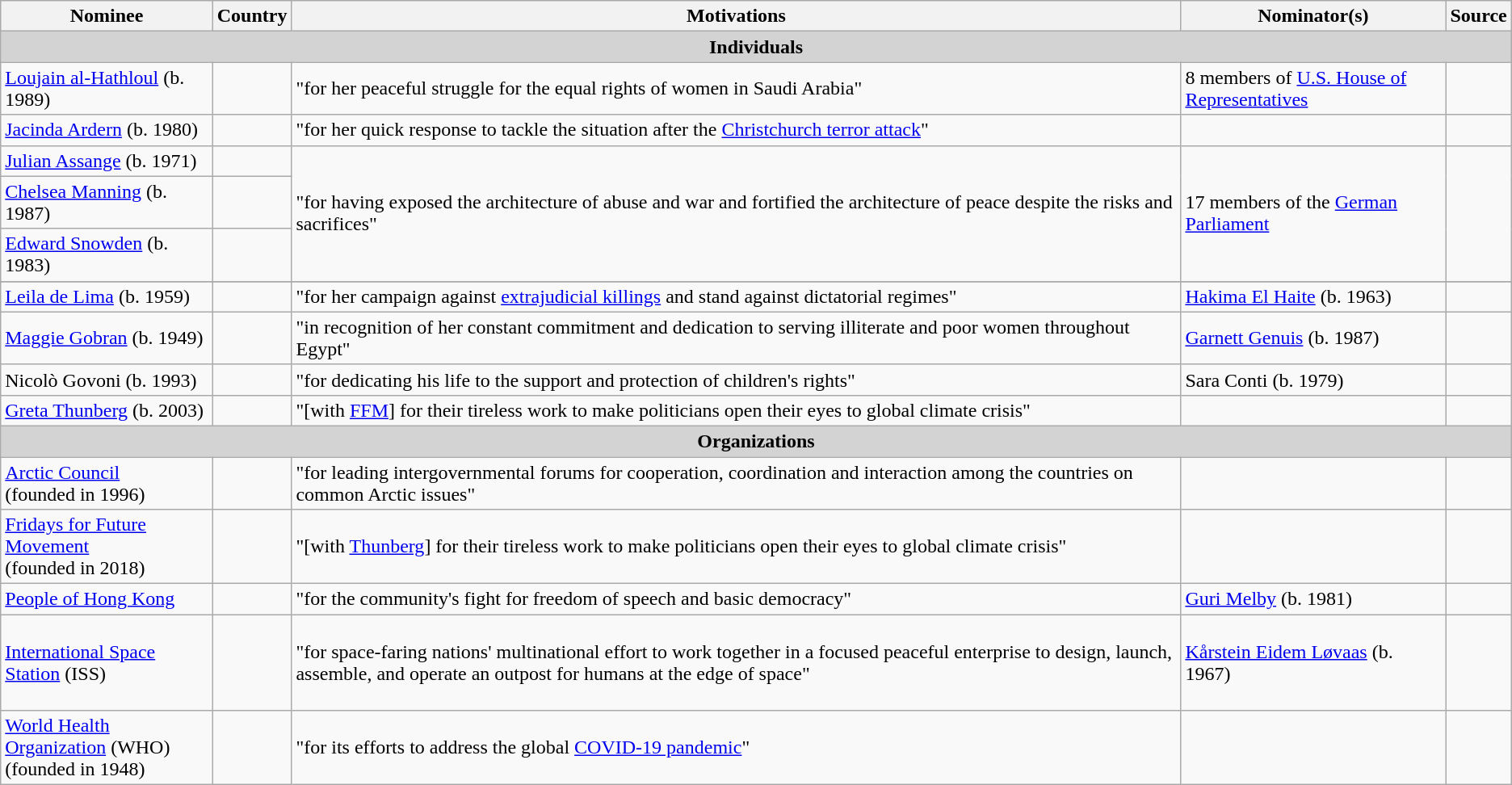<table class="wikitable">
<tr>
<th>Nominee</th>
<th>Country</th>
<th>Motivations</th>
<th>Nominator(s)</th>
<th>Source</th>
</tr>
<tr>
<td colspan=6 align=center style="background:lightgray;white-space:nowrap"><strong>Individuals</strong></td>
</tr>
<tr>
<td><a href='#'>Loujain al-Hathloul</a> (b. 1989)</td>
<td></td>
<td>"for her peaceful struggle for the equal rights of women in Saudi Arabia"</td>
<td>8 members of <a href='#'>U.S. House of Representatives</a></td>
<td></td>
</tr>
<tr>
<td><a href='#'>Jacinda Ardern</a> (b. 1980)</td>
<td></td>
<td>"for her quick response to tackle the situation after the <a href='#'>Christchurch terror attack</a>"</td>
<td></td>
<td></td>
</tr>
<tr>
<td><a href='#'>Julian Assange</a> (b. 1971)</td>
<td></td>
<td rowspan=3>"for having exposed the architecture of abuse and war and fortified the architecture of peace despite the risks and sacrifices"</td>
<td rowspan=3>17 members of the <a href='#'>German Parliament</a></td>
<td rowspan=3></td>
</tr>
<tr>
<td><a href='#'>Chelsea Manning</a> (b. 1987)</td>
<td></td>
</tr>
<tr>
<td><a href='#'>Edward Snowden</a> (b. 1983)</td>
<td></td>
</tr>
<tr>
</tr>
<tr>
<td><a href='#'>Leila de Lima</a> (b. 1959)</td>
<td></td>
<td>"for her campaign against <a href='#'>extrajudicial killings</a> and stand against dictatorial regimes"</td>
<td><a href='#'>Hakima El Haite</a> (b. 1963)</td>
<td></td>
</tr>
<tr>
<td><a href='#'>Maggie Gobran</a> (b. 1949)</td>
<td></td>
<td>"in recognition of her constant commitment and dedication to serving illiterate and poor women throughout Egypt"</td>
<td><a href='#'>Garnett Genuis</a> (b. 1987)</td>
<td></td>
</tr>
<tr>
<td>Nicolò Govoni (b. 1993)</td>
<td></td>
<td>"for dedicating his life to the support and protection of children's rights"</td>
<td>Sara Conti (b. 1979)</td>
<td></td>
</tr>
<tr>
<td><a href='#'>Greta Thunberg</a> (b. 2003)</td>
<td></td>
<td>"[with <a href='#'>FFM</a>] for their tireless work to make politicians open their eyes to global climate crisis"</td>
<td></td>
<td></td>
</tr>
<tr>
<td colspan=6 align=center style="background:lightgray;white-space:nowrap"><strong>Organizations</strong></td>
</tr>
<tr>
<td><a href='#'>Arctic Council</a> <br>(founded in 1996)</td>
<td></td>
<td>"for leading intergovernmental forums for cooperation, coordination and interaction among the countries on common Arctic issues"</td>
<td></td>
<td></td>
</tr>
<tr>
<td><a href='#'>Fridays for Future Movement</a> <br>(founded in 2018)</td>
<td></td>
<td>"[with <a href='#'>Thunberg</a>] for their tireless work to make politicians open their eyes to global climate crisis"</td>
<td></td>
<td></td>
</tr>
<tr>
<td><a href='#'>People of Hong Kong</a></td>
<td></td>
<td>"for the community's fight for freedom of speech and basic democracy"</td>
<td><a href='#'>Guri Melby</a> (b. 1981)</td>
<td></td>
</tr>
<tr>
<td><a href='#'>International Space Station</a> (ISS)</td>
<td><br><br><br><br></td>
<td>"for space-faring nations' multinational effort to work together in a focused peaceful enterprise to design, launch, assemble, and operate an outpost for humans at the edge of space"</td>
<td><a href='#'>Kårstein Eidem Løvaas</a> (b. 1967)</td>
<td></td>
</tr>
<tr>
<td><a href='#'>World Health Organization</a> (WHO) <br>(founded in 1948)</td>
<td></td>
<td>"for its efforts to address the global <a href='#'>COVID-19 pandemic</a>"</td>
<td></td>
<td></td>
</tr>
</table>
